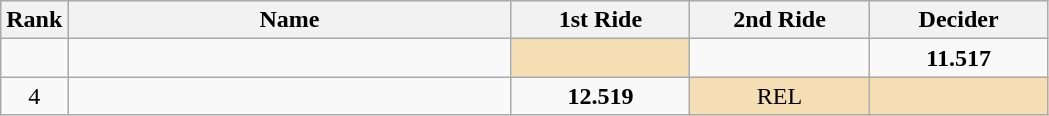<table class="wikitable" style="text-align:center;">
<tr>
<th>Rank</th>
<th style="width:18em">Name</th>
<th style="width:7em">1st Ride</th>
<th style="width:7em">2nd Ride</th>
<th style="width:7em">Decider</th>
</tr>
<tr>
<td></td>
<td align=left><br><em></em></td>
<td bgcolor=wheat></td>
<td></td>
<td><strong>11.517</strong></td>
</tr>
<tr>
<td>4</td>
<td align=left><br><em></em></td>
<td><strong>12.519</strong></td>
<td bgcolor=wheat>REL</td>
<td bgcolor=wheat></td>
</tr>
</table>
